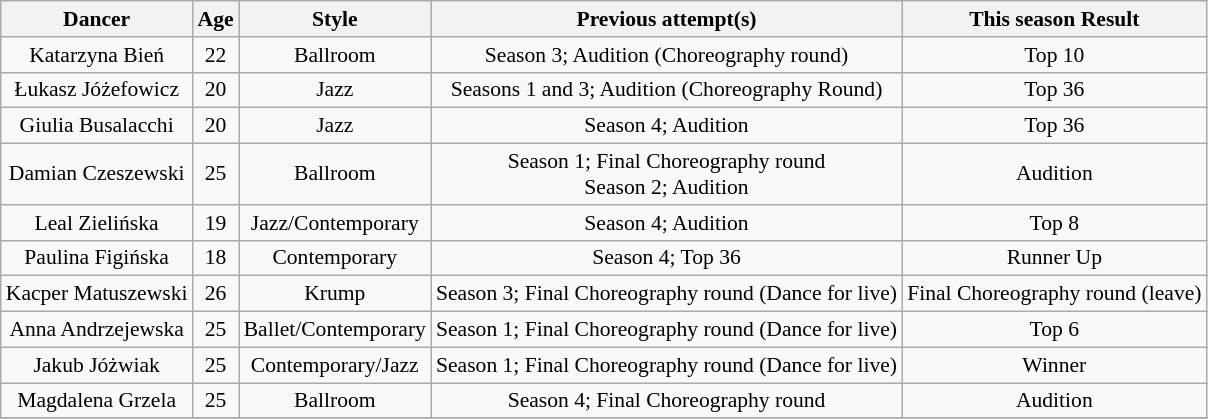<table class="wikitable" style="font-size:90%; text-align:center">
<tr>
<th>Dancer</th>
<th>Age</th>
<th>Style</th>
<th>Previous attempt(s)</th>
<th>This season Result</th>
</tr>
<tr>
<td>Katarzyna Bień</td>
<td>22</td>
<td>Ballroom</td>
<td>Season 3; Audition (Choreography round)</td>
<td>Top 10</td>
</tr>
<tr>
<td>Łukasz Jóżefowicz</td>
<td>20</td>
<td>Jazz</td>
<td>Seasons 1 and 3; Audition (Choreography Round)</td>
<td>Top 36</td>
</tr>
<tr>
<td>Giulia Busalacchi</td>
<td>20</td>
<td>Jazz</td>
<td>Season 4; Audition</td>
<td>Top 36</td>
</tr>
<tr>
<td>Damian Czeszewski</td>
<td>25</td>
<td>Ballroom</td>
<td>Season 1; Final Choreography round<br>Season 2; Audition</td>
<td>Audition</td>
</tr>
<tr>
<td>Leal Zielińska</td>
<td>19</td>
<td>Jazz/Contemporary</td>
<td>Season 4; Audition</td>
<td>Top 8</td>
</tr>
<tr>
<td>Paulina Figińska</td>
<td>18</td>
<td>Contemporary</td>
<td>Season 4; Top 36</td>
<td>Runner Up</td>
</tr>
<tr>
<td>Kacper Matuszewski</td>
<td>26</td>
<td>Krump</td>
<td>Season 3; Final Choreography round (Dance for live)</td>
<td>Final Choreography round (leave)</td>
</tr>
<tr>
<td>Anna Andrzejewska</td>
<td>25</td>
<td>Ballet/Contemporary</td>
<td>Season 1; Final Choreography round (Dance for live)</td>
<td>Top 6</td>
</tr>
<tr>
<td>Jakub Jóżwiak</td>
<td>25</td>
<td>Contemporary/Jazz</td>
<td>Season 1; Final Choreography round (Dance for live)</td>
<td>Winner</td>
</tr>
<tr>
<td>Magdalena Grzela</td>
<td>25</td>
<td>Ballroom</td>
<td>Season 4; Final Choreography round</td>
<td>Audition</td>
</tr>
<tr>
</tr>
</table>
